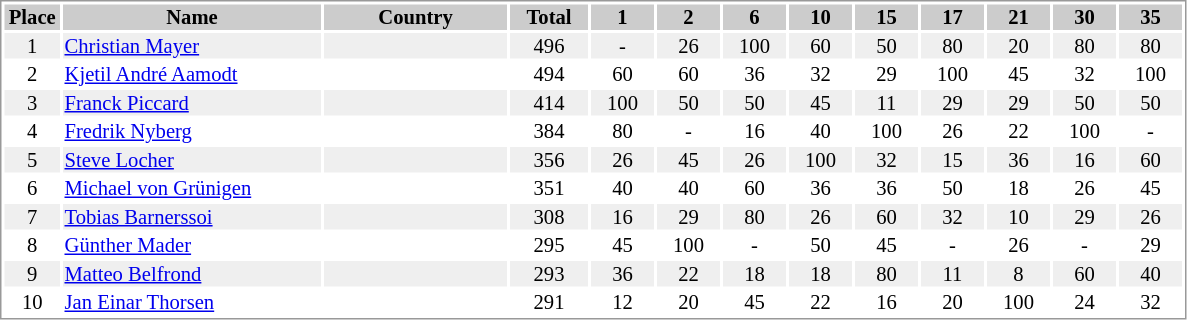<table border="0" style="border: 1px solid #999; background-color:#FFFFFF; text-align:center; font-size:86%; line-height:15px;">
<tr align="center" bgcolor="#CCCCCC">
<th width=35>Place</th>
<th width=170>Name</th>
<th width=120>Country</th>
<th width=50>Total</th>
<th width=40>1</th>
<th width=40>2</th>
<th width=40>6</th>
<th width=40>10</th>
<th width=40>15</th>
<th width=40>17</th>
<th width=40>21</th>
<th width=40>30</th>
<th width=40>35</th>
</tr>
<tr bgcolor="#EFEFEF">
<td>1</td>
<td align="left"><a href='#'>Christian Mayer</a></td>
<td align="left"></td>
<td>496</td>
<td>-</td>
<td>26</td>
<td>100</td>
<td>60</td>
<td>50</td>
<td>80</td>
<td>20</td>
<td>80</td>
<td>80</td>
</tr>
<tr>
<td>2</td>
<td align="left"><a href='#'>Kjetil André Aamodt</a></td>
<td align="left"></td>
<td>494</td>
<td>60</td>
<td>60</td>
<td>36</td>
<td>32</td>
<td>29</td>
<td>100</td>
<td>45</td>
<td>32</td>
<td>100</td>
</tr>
<tr bgcolor="#EFEFEF">
<td>3</td>
<td align="left"><a href='#'>Franck Piccard</a></td>
<td align="left"></td>
<td>414</td>
<td>100</td>
<td>50</td>
<td>50</td>
<td>45</td>
<td>11</td>
<td>29</td>
<td>29</td>
<td>50</td>
<td>50</td>
</tr>
<tr>
<td>4</td>
<td align="left"><a href='#'>Fredrik Nyberg</a></td>
<td align="left"></td>
<td>384</td>
<td>80</td>
<td>-</td>
<td>16</td>
<td>40</td>
<td>100</td>
<td>26</td>
<td>22</td>
<td>100</td>
<td>-</td>
</tr>
<tr bgcolor="#EFEFEF">
<td>5</td>
<td align="left"><a href='#'>Steve Locher</a></td>
<td align="left"></td>
<td>356</td>
<td>26</td>
<td>45</td>
<td>26</td>
<td>100</td>
<td>32</td>
<td>15</td>
<td>36</td>
<td>16</td>
<td>60</td>
</tr>
<tr>
<td>6</td>
<td align="left"><a href='#'>Michael von Grünigen</a></td>
<td align="left"></td>
<td>351</td>
<td>40</td>
<td>40</td>
<td>60</td>
<td>36</td>
<td>36</td>
<td>50</td>
<td>18</td>
<td>26</td>
<td>45</td>
</tr>
<tr bgcolor="#EFEFEF">
<td>7</td>
<td align="left"><a href='#'>Tobias Barnerssoi</a></td>
<td align="left"></td>
<td>308</td>
<td>16</td>
<td>29</td>
<td>80</td>
<td>26</td>
<td>60</td>
<td>32</td>
<td>10</td>
<td>29</td>
<td>26</td>
</tr>
<tr>
<td>8</td>
<td align="left"><a href='#'>Günther Mader</a></td>
<td align="left"></td>
<td>295</td>
<td>45</td>
<td>100</td>
<td>-</td>
<td>50</td>
<td>45</td>
<td>-</td>
<td>26</td>
<td>-</td>
<td>29</td>
</tr>
<tr bgcolor="#EFEFEF">
<td>9</td>
<td align="left"><a href='#'>Matteo Belfrond</a></td>
<td align="left"></td>
<td>293</td>
<td>36</td>
<td>22</td>
<td>18</td>
<td>18</td>
<td>80</td>
<td>11</td>
<td>8</td>
<td>60</td>
<td>40</td>
</tr>
<tr>
<td>10</td>
<td align="left"><a href='#'>Jan Einar Thorsen</a></td>
<td align="left"></td>
<td>291</td>
<td>12</td>
<td>20</td>
<td>45</td>
<td>22</td>
<td>16</td>
<td>20</td>
<td>100</td>
<td>24</td>
<td>32</td>
</tr>
</table>
